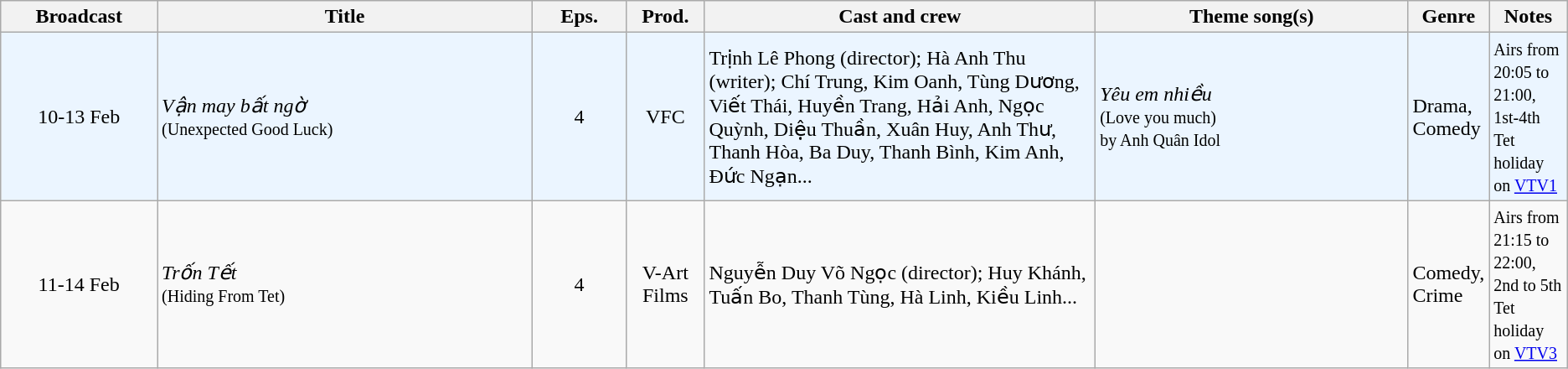<table class="wikitable sortable">
<tr>
<th style="width:10%;">Broadcast</th>
<th style="width:24%;">Title</th>
<th style="width:6%;">Eps.</th>
<th style="width:5%;">Prod.</th>
<th style="width:25%;">Cast and crew</th>
<th style="width:20%;">Theme song(s)</th>
<th style="width:5%;">Genre</th>
<th style="width:5%;">Notes</th>
</tr>
<tr ---- bgcolor="#ebf5ff">
<td style="text-align:center;">10-13 Feb <br></td>
<td><em>Vận may bất ngờ</em> <br><small>(Unexpected Good Luck)</small></td>
<td style="text-align:center;">4</td>
<td style="text-align:center;">VFC</td>
<td>Trịnh Lê Phong (director); Hà Anh Thu (writer); Chí Trung, Kim Oanh, Tùng Dương, Viết Thái, Huyền Trang, Hải Anh, Ngọc Quỳnh, Diệu Thuần, Xuân Huy, Anh Thư, Thanh Hòa, Ba Duy, Thanh Bình, Kim Anh, Đức Ngạn...</td>
<td><em>Yêu em nhiều</em> <br><small>(Love you much)</small><br><small>by Anh Quân Idol</small></td>
<td>Drama, Comedy</td>
<td><small>Airs from 20:05 to 21:00, 1st-4th Tet holiday on <a href='#'>VTV1</a></small></td>
</tr>
<tr>
<td style="text-align:center;">11-14 Feb <br></td>
<td><em>Trốn Tết</em> <br><small>(Hiding From Tet)</small></td>
<td style="text-align:center;">4</td>
<td style="text-align:center;">V-Art Films</td>
<td>Nguyễn Duy Võ Ngọc (director); Huy Khánh, Tuấn Bo, Thanh Tùng, Hà Linh, Kiều Linh...</td>
<td></td>
<td>Comedy, Crime</td>
<td><small>Airs from 21:15 to 22:00, 2nd to 5th Tet holiday on <a href='#'>VTV3</a></small></td>
</tr>
</table>
